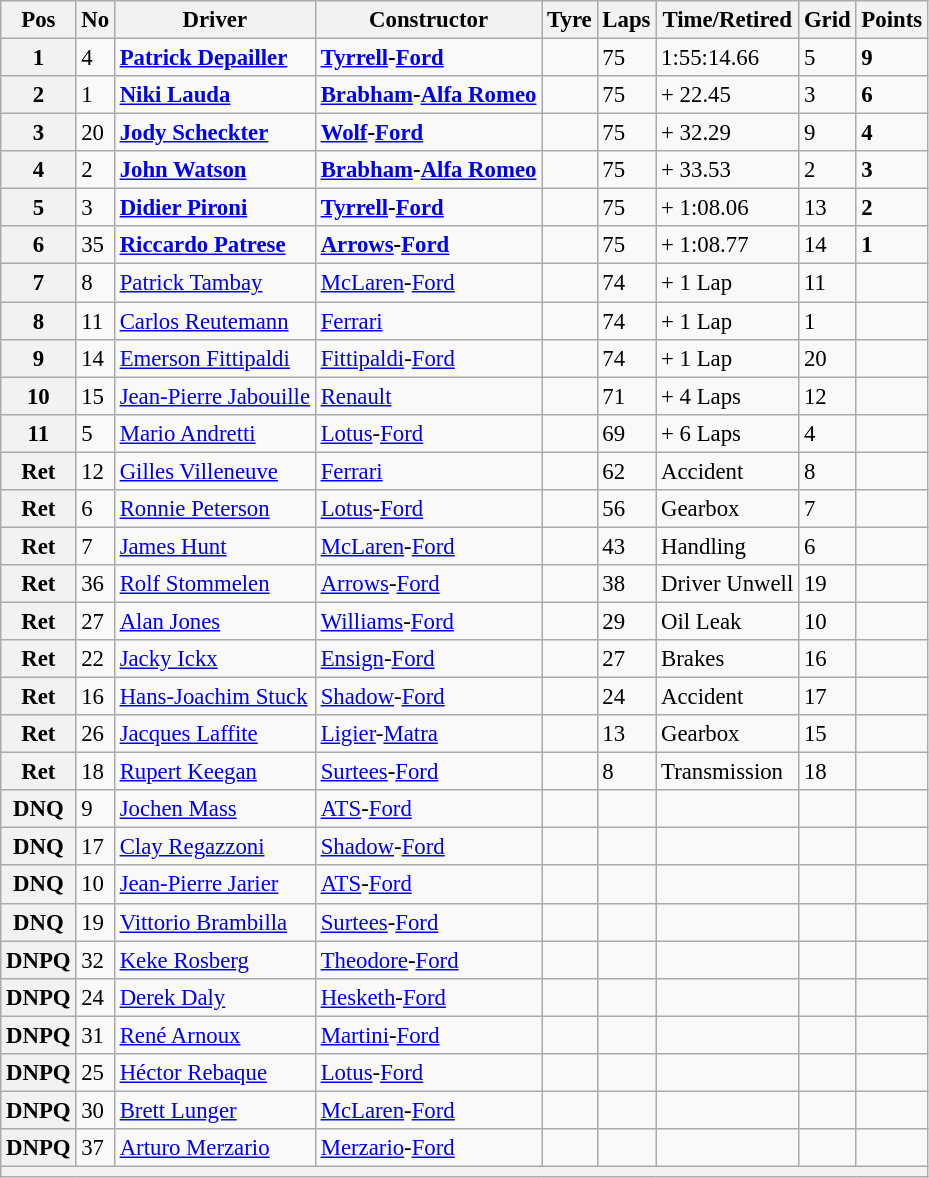<table class="wikitable" style="font-size: 95%;">
<tr>
<th>Pos</th>
<th>No</th>
<th>Driver</th>
<th>Constructor</th>
<th>Tyre</th>
<th>Laps</th>
<th>Time/Retired</th>
<th>Grid</th>
<th>Points</th>
</tr>
<tr>
<th>1</th>
<td>4</td>
<td> <strong><a href='#'>Patrick Depailler</a></strong></td>
<td><strong><a href='#'>Tyrrell</a>-<a href='#'>Ford</a></strong></td>
<td></td>
<td>75</td>
<td>1:55:14.66</td>
<td>5</td>
<td><strong>9</strong></td>
</tr>
<tr>
<th>2</th>
<td>1</td>
<td> <strong><a href='#'>Niki Lauda</a></strong></td>
<td><strong><a href='#'>Brabham</a>-<a href='#'>Alfa Romeo</a></strong></td>
<td></td>
<td>75</td>
<td>+ 22.45</td>
<td>3</td>
<td><strong>6</strong></td>
</tr>
<tr>
<th>3</th>
<td>20</td>
<td> <strong><a href='#'>Jody Scheckter</a></strong></td>
<td><strong><a href='#'>Wolf</a>-<a href='#'>Ford</a></strong></td>
<td></td>
<td>75</td>
<td>+ 32.29</td>
<td>9</td>
<td><strong>4</strong></td>
</tr>
<tr>
<th>4</th>
<td>2</td>
<td> <strong><a href='#'>John Watson</a></strong></td>
<td><strong><a href='#'>Brabham</a>-<a href='#'>Alfa Romeo</a></strong></td>
<td></td>
<td>75</td>
<td>+ 33.53</td>
<td>2</td>
<td><strong>3</strong></td>
</tr>
<tr>
<th>5</th>
<td>3</td>
<td> <strong><a href='#'>Didier Pironi</a></strong></td>
<td><strong><a href='#'>Tyrrell</a>-<a href='#'>Ford</a></strong></td>
<td></td>
<td>75</td>
<td>+ 1:08.06</td>
<td>13</td>
<td><strong>2</strong></td>
</tr>
<tr>
<th>6</th>
<td>35</td>
<td> <strong><a href='#'>Riccardo Patrese</a></strong></td>
<td><strong><a href='#'>Arrows</a>-<a href='#'>Ford</a></strong></td>
<td></td>
<td>75</td>
<td>+ 1:08.77</td>
<td>14</td>
<td><strong>1</strong></td>
</tr>
<tr>
<th>7</th>
<td>8</td>
<td> <a href='#'>Patrick Tambay</a></td>
<td><a href='#'>McLaren</a>-<a href='#'>Ford</a></td>
<td></td>
<td>74</td>
<td>+ 1 Lap</td>
<td>11</td>
<td></td>
</tr>
<tr>
<th>8</th>
<td>11</td>
<td> <a href='#'>Carlos Reutemann</a></td>
<td><a href='#'>Ferrari</a></td>
<td></td>
<td>74</td>
<td>+ 1 Lap</td>
<td>1</td>
<td></td>
</tr>
<tr>
<th>9</th>
<td>14</td>
<td> <a href='#'>Emerson Fittipaldi</a></td>
<td><a href='#'>Fittipaldi</a>-<a href='#'>Ford</a></td>
<td></td>
<td>74</td>
<td>+ 1 Lap</td>
<td>20</td>
<td></td>
</tr>
<tr>
<th>10</th>
<td>15</td>
<td> <a href='#'>Jean-Pierre Jabouille</a></td>
<td><a href='#'>Renault</a></td>
<td></td>
<td>71</td>
<td>+ 4 Laps</td>
<td>12</td>
<td></td>
</tr>
<tr>
<th>11</th>
<td>5</td>
<td> <a href='#'>Mario Andretti</a></td>
<td><a href='#'>Lotus</a>-<a href='#'>Ford</a></td>
<td></td>
<td>69</td>
<td>+ 6 Laps</td>
<td>4</td>
<td></td>
</tr>
<tr>
<th>Ret</th>
<td>12</td>
<td> <a href='#'>Gilles Villeneuve</a></td>
<td><a href='#'>Ferrari</a></td>
<td></td>
<td>62</td>
<td>Accident</td>
<td>8</td>
<td></td>
</tr>
<tr>
<th>Ret</th>
<td>6</td>
<td> <a href='#'>Ronnie Peterson</a></td>
<td><a href='#'>Lotus</a>-<a href='#'>Ford</a></td>
<td></td>
<td>56</td>
<td>Gearbox</td>
<td>7</td>
<td></td>
</tr>
<tr>
<th>Ret</th>
<td>7</td>
<td> <a href='#'>James Hunt</a></td>
<td><a href='#'>McLaren</a>-<a href='#'>Ford</a></td>
<td></td>
<td>43</td>
<td>Handling</td>
<td>6</td>
<td></td>
</tr>
<tr>
<th>Ret</th>
<td>36</td>
<td> <a href='#'>Rolf Stommelen</a></td>
<td><a href='#'>Arrows</a>-<a href='#'>Ford</a></td>
<td></td>
<td>38</td>
<td>Driver Unwell</td>
<td>19</td>
<td></td>
</tr>
<tr>
<th>Ret</th>
<td>27</td>
<td> <a href='#'>Alan Jones</a></td>
<td><a href='#'>Williams</a>-<a href='#'>Ford</a></td>
<td></td>
<td>29</td>
<td>Oil Leak</td>
<td>10</td>
<td></td>
</tr>
<tr>
<th>Ret</th>
<td>22</td>
<td> <a href='#'>Jacky Ickx</a></td>
<td><a href='#'>Ensign</a>-<a href='#'>Ford</a></td>
<td></td>
<td>27</td>
<td>Brakes</td>
<td>16</td>
<td></td>
</tr>
<tr>
<th>Ret</th>
<td>16</td>
<td> <a href='#'>Hans-Joachim Stuck</a></td>
<td><a href='#'>Shadow</a>-<a href='#'>Ford</a></td>
<td></td>
<td>24</td>
<td>Accident</td>
<td>17</td>
<td></td>
</tr>
<tr>
<th>Ret</th>
<td>26</td>
<td> <a href='#'>Jacques Laffite</a></td>
<td><a href='#'>Ligier</a>-<a href='#'>Matra</a></td>
<td></td>
<td>13</td>
<td>Gearbox</td>
<td>15</td>
<td></td>
</tr>
<tr>
<th>Ret</th>
<td>18</td>
<td> <a href='#'>Rupert Keegan</a></td>
<td><a href='#'>Surtees</a>-<a href='#'>Ford</a></td>
<td></td>
<td>8</td>
<td>Transmission</td>
<td>18</td>
<td></td>
</tr>
<tr>
<th>DNQ</th>
<td>9</td>
<td> <a href='#'>Jochen Mass</a></td>
<td><a href='#'>ATS</a>-<a href='#'>Ford</a></td>
<td></td>
<td></td>
<td></td>
<td></td>
<td></td>
</tr>
<tr>
<th>DNQ</th>
<td>17</td>
<td> <a href='#'>Clay Regazzoni</a></td>
<td><a href='#'>Shadow</a>-<a href='#'>Ford</a></td>
<td></td>
<td></td>
<td></td>
<td></td>
<td></td>
</tr>
<tr>
<th>DNQ</th>
<td>10</td>
<td> <a href='#'>Jean-Pierre Jarier</a></td>
<td><a href='#'>ATS</a>-<a href='#'>Ford</a></td>
<td></td>
<td></td>
<td></td>
<td></td>
<td></td>
</tr>
<tr>
<th>DNQ</th>
<td>19</td>
<td> <a href='#'>Vittorio Brambilla</a></td>
<td><a href='#'>Surtees</a>-<a href='#'>Ford</a></td>
<td></td>
<td></td>
<td></td>
<td></td>
<td></td>
</tr>
<tr>
<th>DNPQ</th>
<td>32</td>
<td> <a href='#'>Keke Rosberg</a></td>
<td><a href='#'>Theodore</a>-<a href='#'>Ford</a></td>
<td></td>
<td></td>
<td></td>
<td></td>
<td></td>
</tr>
<tr>
<th>DNPQ</th>
<td>24</td>
<td> <a href='#'>Derek Daly</a></td>
<td><a href='#'>Hesketh</a>-<a href='#'>Ford</a></td>
<td></td>
<td></td>
<td></td>
<td></td>
<td></td>
</tr>
<tr>
<th>DNPQ</th>
<td>31</td>
<td> <a href='#'>René Arnoux</a></td>
<td><a href='#'>Martini</a>-<a href='#'>Ford</a></td>
<td></td>
<td></td>
<td></td>
<td></td>
<td></td>
</tr>
<tr>
<th>DNPQ</th>
<td>25</td>
<td> <a href='#'>Héctor Rebaque</a></td>
<td><a href='#'>Lotus</a>-<a href='#'>Ford</a></td>
<td></td>
<td></td>
<td></td>
<td></td>
<td></td>
</tr>
<tr>
<th>DNPQ</th>
<td>30</td>
<td> <a href='#'>Brett Lunger</a></td>
<td><a href='#'>McLaren</a>-<a href='#'>Ford</a></td>
<td></td>
<td></td>
<td></td>
<td></td>
<td></td>
</tr>
<tr>
<th>DNPQ</th>
<td>37</td>
<td> <a href='#'>Arturo Merzario</a></td>
<td><a href='#'>Merzario</a>-<a href='#'>Ford</a></td>
<td></td>
<td></td>
<td></td>
<td></td>
<td></td>
</tr>
<tr>
<th colspan="9"></th>
</tr>
</table>
